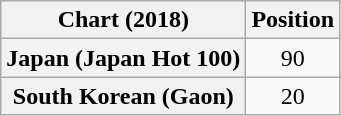<table class="wikitable sortable plainrowheaders" style="text-align:center">
<tr>
<th scope="col">Chart (2018)</th>
<th scope="col">Position</th>
</tr>
<tr>
<th scope="row">Japan (Japan Hot 100)</th>
<td>90</td>
</tr>
<tr>
<th scope="row">South Korean (Gaon)</th>
<td>20</td>
</tr>
</table>
